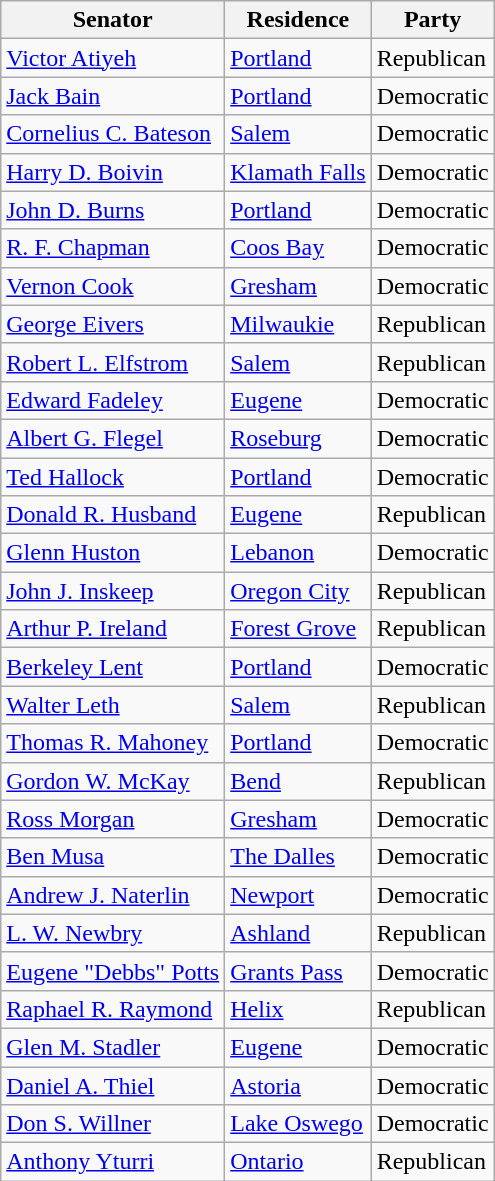<table class="wikitable">
<tr>
<th>Senator</th>
<th>Residence</th>
<th>Party</th>
</tr>
<tr>
<td><a href='#'>Victor Atiyeh</a></td>
<td><a href='#'>Portland</a></td>
<td>Republican</td>
</tr>
<tr>
<td><a href='#'>Jack Bain</a></td>
<td><a href='#'>Portland</a></td>
<td>Democratic</td>
</tr>
<tr>
<td><a href='#'>Cornelius C. Bateson</a></td>
<td><a href='#'>Salem</a></td>
<td>Democratic</td>
</tr>
<tr>
<td><a href='#'>Harry D. Boivin</a></td>
<td><a href='#'>Klamath Falls</a></td>
<td>Democratic</td>
</tr>
<tr>
<td><a href='#'>John D. Burns</a></td>
<td><a href='#'>Portland</a></td>
<td>Democratic</td>
</tr>
<tr>
<td><a href='#'>R. F. Chapman</a></td>
<td><a href='#'>Coos Bay</a></td>
<td>Democratic</td>
</tr>
<tr>
<td><a href='#'>Vernon Cook</a></td>
<td><a href='#'>Gresham</a></td>
<td>Democratic</td>
</tr>
<tr>
<td><a href='#'>George Eivers</a></td>
<td><a href='#'>Milwaukie</a></td>
<td>Republican</td>
</tr>
<tr>
<td><a href='#'>Robert L. Elfstrom</a></td>
<td><a href='#'>Salem</a></td>
<td>Republican</td>
</tr>
<tr>
<td><a href='#'>Edward Fadeley</a></td>
<td><a href='#'>Eugene</a></td>
<td>Democratic</td>
</tr>
<tr>
<td><a href='#'>Albert G. Flegel</a></td>
<td><a href='#'>Roseburg</a></td>
<td>Democratic</td>
</tr>
<tr>
<td><a href='#'>Ted Hallock</a></td>
<td><a href='#'>Portland</a></td>
<td>Democratic</td>
</tr>
<tr>
<td><a href='#'>Donald R. Husband</a></td>
<td><a href='#'>Eugene</a></td>
<td>Republican</td>
</tr>
<tr>
<td><a href='#'>Glenn Huston</a></td>
<td><a href='#'>Lebanon</a></td>
<td>Democratic</td>
</tr>
<tr>
<td><a href='#'>John J. Inskeep</a></td>
<td><a href='#'>Oregon City</a></td>
<td>Republican</td>
</tr>
<tr>
<td><a href='#'>Arthur P. Ireland</a></td>
<td><a href='#'>Forest Grove</a></td>
<td>Republican</td>
</tr>
<tr>
<td><a href='#'>Berkeley Lent</a></td>
<td><a href='#'>Portland</a></td>
<td>Democratic</td>
</tr>
<tr>
<td><a href='#'>Walter Leth</a></td>
<td><a href='#'>Salem</a></td>
<td>Republican</td>
</tr>
<tr>
<td><a href='#'>Thomas R. Mahoney</a></td>
<td><a href='#'>Portland</a></td>
<td>Democratic</td>
</tr>
<tr>
<td><a href='#'>Gordon W. McKay</a></td>
<td><a href='#'>Bend</a></td>
<td>Republican</td>
</tr>
<tr>
<td><a href='#'>Ross Morgan</a></td>
<td><a href='#'>Gresham</a></td>
<td>Democratic</td>
</tr>
<tr>
<td><a href='#'>Ben Musa</a></td>
<td><a href='#'>The Dalles</a></td>
<td>Democratic</td>
</tr>
<tr>
<td><a href='#'>Andrew J. Naterlin</a></td>
<td><a href='#'>Newport</a></td>
<td>Democratic</td>
</tr>
<tr>
<td><a href='#'>L. W. Newbry</a></td>
<td><a href='#'>Ashland</a></td>
<td>Republican</td>
</tr>
<tr>
<td><a href='#'>Eugene "Debbs" Potts</a></td>
<td><a href='#'>Grants Pass</a></td>
<td>Democratic</td>
</tr>
<tr>
<td><a href='#'>Raphael R. Raymond</a></td>
<td><a href='#'>Helix</a></td>
<td>Republican</td>
</tr>
<tr>
<td><a href='#'>Glen M. Stadler</a></td>
<td><a href='#'>Eugene</a></td>
<td>Democratic</td>
</tr>
<tr>
<td><a href='#'>Daniel A. Thiel</a></td>
<td><a href='#'>Astoria</a></td>
<td>Democratic</td>
</tr>
<tr>
<td><a href='#'>Don S. Willner</a></td>
<td><a href='#'>Lake Oswego</a></td>
<td>Democratic</td>
</tr>
<tr>
<td><a href='#'>Anthony Yturri</a></td>
<td><a href='#'>Ontario</a></td>
<td>Republican</td>
</tr>
</table>
